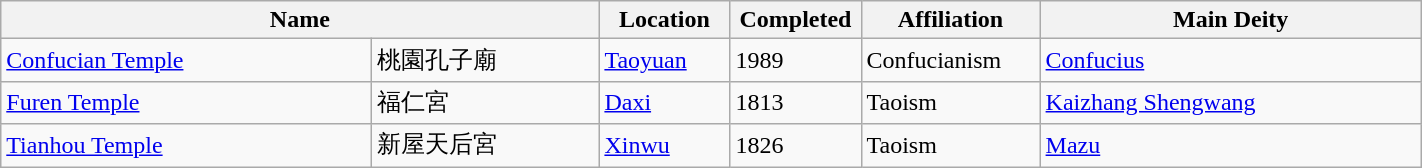<table class="wikitable sortable" style="width:75%">
<tr>
<th colspan="2" scope="col">Name</th>
<th scope="col" style="width:5em">Location</th>
<th scope="col" style="width:5em">Completed</th>
<th scope="col" style="width:7em">Affiliation</th>
<th scope="col">Main Deity</th>
</tr>
<tr>
<td style="width:15em"><a href='#'>Confucian Temple</a></td>
<td style="width:9em">桃園孔子廟</td>
<td><a href='#'>Taoyuan</a></td>
<td>1989</td>
<td>Confucianism</td>
<td><a href='#'>Confucius</a></td>
</tr>
<tr>
<td><a href='#'>Furen Temple</a></td>
<td>福仁宮</td>
<td><a href='#'>Daxi</a></td>
<td>1813</td>
<td>Taoism</td>
<td><a href='#'>Kaizhang Shengwang</a></td>
</tr>
<tr>
<td><a href='#'>Tianhou Temple</a></td>
<td>新屋天后宮</td>
<td><a href='#'>Xinwu</a></td>
<td>1826</td>
<td>Taoism</td>
<td><a href='#'>Mazu</a></td>
</tr>
</table>
